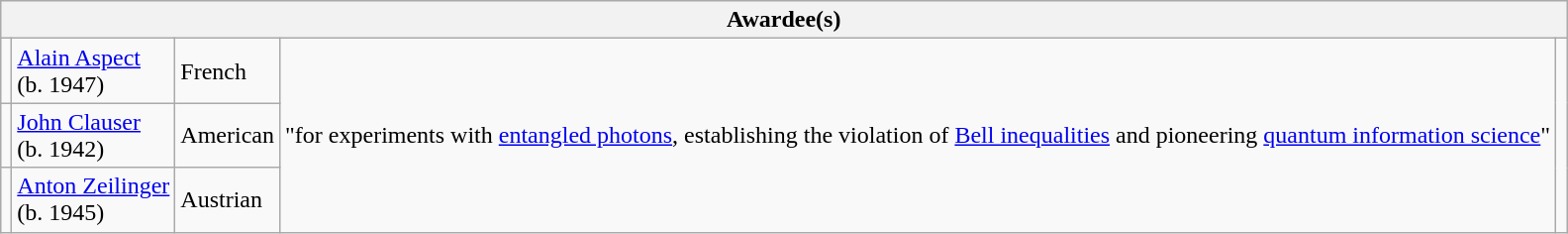<table class="wikitable">
<tr>
<th colspan="5">Awardee(s)</th>
</tr>
<tr>
<td></td>
<td><a href='#'>Alain Aspect</a><br>(b. 1947)</td>
<td> French</td>
<td rowspan="3">"for experiments with <a href='#'>entangled photons</a>, establishing the violation of <a href='#'>Bell inequalities</a> and pioneering <a href='#'>quantum information science</a>"</td>
<td rowspan="3"></td>
</tr>
<tr>
<td></td>
<td><a href='#'>John Clauser</a><br>(b. 1942)</td>
<td> American</td>
</tr>
<tr>
<td></td>
<td><a href='#'>Anton Zeilinger</a><br>(b. 1945)</td>
<td> Austrian</td>
</tr>
</table>
